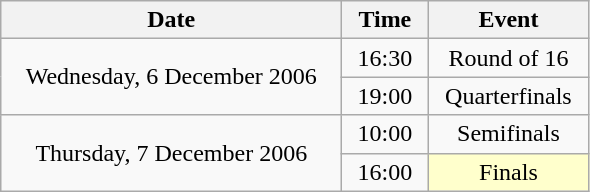<table class = "wikitable" style="text-align:center;">
<tr>
<th width=220>Date</th>
<th width=50>Time</th>
<th width=100>Event</th>
</tr>
<tr>
<td rowspan=2>Wednesday, 6 December 2006</td>
<td>16:30</td>
<td>Round of 16</td>
</tr>
<tr>
<td>19:00</td>
<td>Quarterfinals</td>
</tr>
<tr>
<td rowspan=2>Thursday, 7 December 2006</td>
<td>10:00</td>
<td>Semifinals</td>
</tr>
<tr>
<td>16:00</td>
<td bgcolor=ffffcc>Finals</td>
</tr>
</table>
